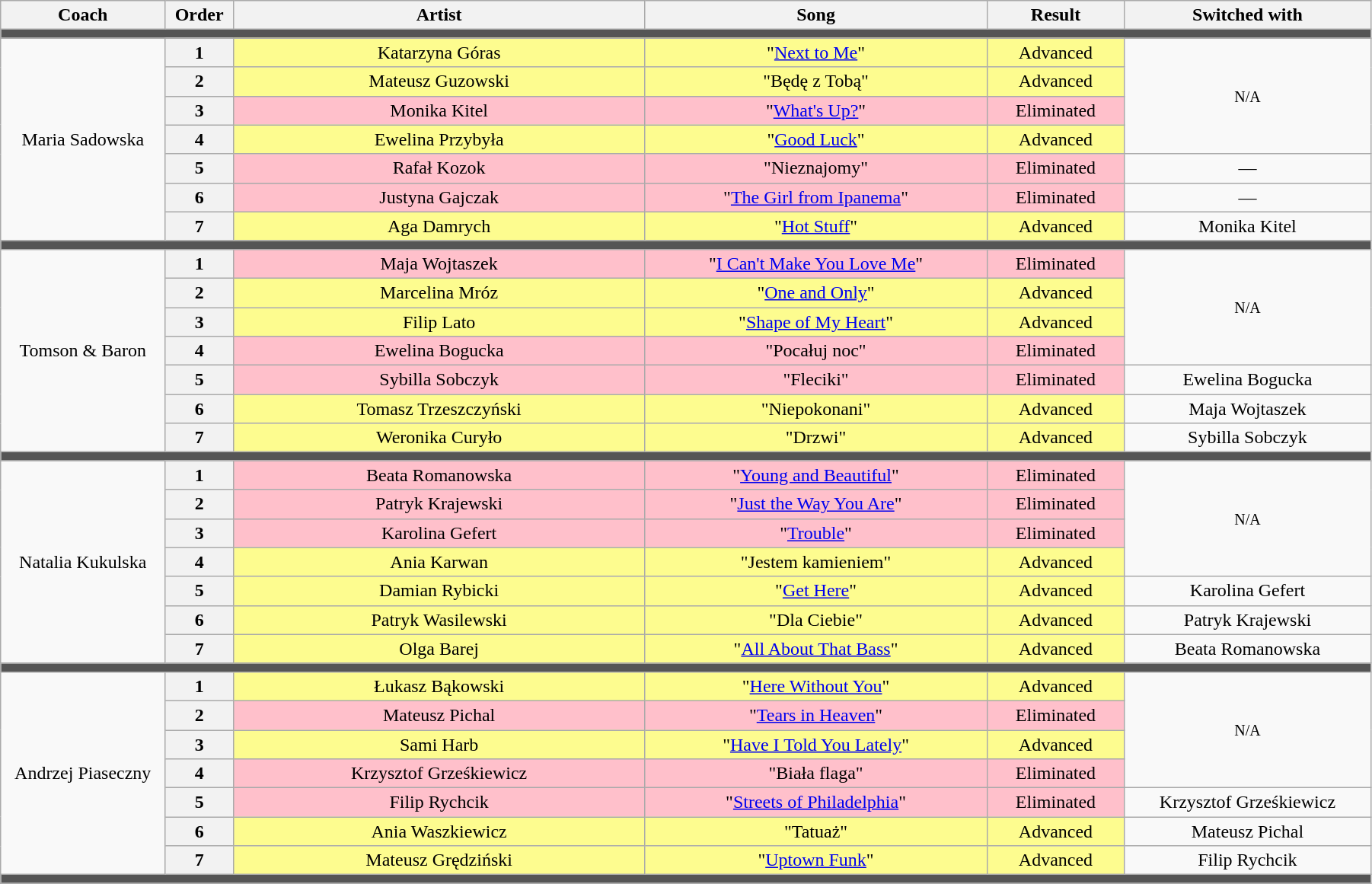<table class="wikitable" style="text-align: center; width:95%;">
<tr>
<th style="width:12%;">Coach</th>
<th style="width:05%;">Order</th>
<th style="width:30%;">Artist</th>
<th style="width:25%;">Song</th>
<th style="width:10%;">Result</th>
<th style="width:18%;">Switched with</th>
</tr>
<tr>
<td colspan="10" style="background:#555;"></td>
</tr>
<tr>
<td rowspan="7">Maria Sadowska</td>
<th>1</th>
<td style="background:#fdfc8f;">Katarzyna Góras</td>
<td style="background:#fdfc8f;">"<a href='#'>Next to Me</a>"</td>
<td style="background:#fdfc8f;">Advanced</td>
<td rowspan="4"><small>N/A</small></td>
</tr>
<tr>
<th>2</th>
<td style="background:#fdfc8f;">Mateusz Guzowski</td>
<td style="background:#fdfc8f;">"Będę z Tobą"</td>
<td style="background:#fdfc8f;">Advanced</td>
</tr>
<tr>
<th>3</th>
<td style="background:pink;">Monika Kitel</td>
<td style="background:pink;">"<a href='#'>What's Up?</a>"</td>
<td style="background:pink;">Eliminated</td>
</tr>
<tr>
<th>4</th>
<td style="background:#fdfc8f;">Ewelina Przybyła</td>
<td style="background:#fdfc8f;">"<a href='#'>Good Luck</a>"</td>
<td style="background:#fdfc8f;">Advanced</td>
</tr>
<tr>
<th>5</th>
<td style="background:pink;">Rafał Kozok</td>
<td style="background:pink;">"Nieznajomy"</td>
<td style="background:pink;">Eliminated</td>
<td>—</td>
</tr>
<tr>
<th>6</th>
<td style="background:pink;">Justyna Gajczak</td>
<td style="background:pink;">"<a href='#'>The Girl from Ipanema</a>"</td>
<td style="background:pink;">Eliminated</td>
<td>—</td>
</tr>
<tr>
<th>7</th>
<td style="background:#fdfc8f;">Aga Damrych</td>
<td style="background:#fdfc8f;">"<a href='#'>Hot Stuff</a>"</td>
<td style="background:#fdfc8f;">Advanced</td>
<td>Monika Kitel</td>
</tr>
<tr>
<td colspan="10" style="background:#555;"></td>
</tr>
<tr>
<td rowspan="7">Tomson & Baron</td>
<th>1</th>
<td style="background:pink;">Maja Wojtaszek</td>
<td style="background:pink;">"<a href='#'>I Can't Make You Love Me</a>"</td>
<td style="background:pink;">Eliminated</td>
<td rowspan="4"><small>N/A</small></td>
</tr>
<tr>
<th>2</th>
<td style="background:#fdfc8f;">Marcelina Mróz</td>
<td style="background:#fdfc8f;">"<a href='#'>One and Only</a>"</td>
<td style="background:#fdfc8f;">Advanced</td>
</tr>
<tr>
<th>3</th>
<td style="background:#fdfc8f;">Filip Lato</td>
<td style="background:#fdfc8f;">"<a href='#'>Shape of My Heart</a>"</td>
<td style="background:#fdfc8f;">Advanced</td>
</tr>
<tr>
<th>4</th>
<td style="background:pink;">Ewelina Bogucka</td>
<td style="background:pink;">"Pocałuj noc"</td>
<td style="background:pink;">Eliminated</td>
</tr>
<tr>
<th>5</th>
<td style="background:pink;">Sybilla Sobczyk</td>
<td style="background:pink;">"Fleciki"</td>
<td style="background:pink;">Eliminated</td>
<td>Ewelina Bogucka</td>
</tr>
<tr>
<th>6</th>
<td style="background:#fdfc8f;">Tomasz Trzeszczyński</td>
<td style="background:#fdfc8f;">"Niepokonani"</td>
<td style="background:#fdfc8f;">Advanced</td>
<td>Maja Wojtaszek</td>
</tr>
<tr>
<th>7</th>
<td style="background:#fdfc8f;">Weronika Curyło</td>
<td style="background:#fdfc8f;">"Drzwi"</td>
<td style="background:#fdfc8f;">Advanced</td>
<td>Sybilla Sobczyk</td>
</tr>
<tr>
<td colspan="10" style="background:#555;"></td>
</tr>
<tr>
<td rowspan="7">Natalia Kukulska</td>
<th>1</th>
<td style="background:pink;">Beata Romanowska</td>
<td style="background:pink;">"<a href='#'>Young and Beautiful</a>"</td>
<td style="background:pink;">Eliminated</td>
<td rowspan="4"><small>N/A</small></td>
</tr>
<tr>
<th>2</th>
<td style="background:pink;">Patryk Krajewski</td>
<td style="background:pink;">"<a href='#'>Just the Way You Are</a>"</td>
<td style="background:pink;">Eliminated</td>
</tr>
<tr>
<th>3</th>
<td style="background:pink;">Karolina Gefert</td>
<td style="background:pink;">"<a href='#'>Trouble</a>"</td>
<td style="background:pink;">Eliminated</td>
</tr>
<tr>
<th>4</th>
<td style="background:#fdfc8f;">Ania Karwan</td>
<td style="background:#fdfc8f;">"Jestem kamieniem"</td>
<td style="background:#fdfc8f;">Advanced</td>
</tr>
<tr>
<th>5</th>
<td style="background:#fdfc8f;">Damian Rybicki</td>
<td style="background:#fdfc8f;">"<a href='#'>Get Here</a>"</td>
<td style="background:#fdfc8f;">Advanced</td>
<td>Karolina Gefert</td>
</tr>
<tr>
<th>6</th>
<td style="background:#fdfc8f;">Patryk Wasilewski</td>
<td style="background:#fdfc8f;">"Dla Ciebie"</td>
<td style="background:#fdfc8f;">Advanced</td>
<td>Patryk Krajewski</td>
</tr>
<tr>
<th>7</th>
<td style="background:#fdfc8f;">Olga Barej</td>
<td style="background:#fdfc8f;">"<a href='#'>All About That Bass</a>"</td>
<td style="background:#fdfc8f;">Advanced</td>
<td>Beata Romanowska</td>
</tr>
<tr>
<td colspan="10" style="background:#555;"></td>
</tr>
<tr>
<td rowspan="7">Andrzej Piaseczny</td>
<th>1</th>
<td style="background:#fdfc8f;">Łukasz Bąkowski</td>
<td style="background:#fdfc8f;">"<a href='#'>Here Without You</a>"</td>
<td style="background:#fdfc8f;">Advanced</td>
<td rowspan="4"><small>N/A</small></td>
</tr>
<tr>
<th>2</th>
<td style="background:pink;">Mateusz Pichal</td>
<td style="background:pink;">"<a href='#'>Tears in Heaven</a>"</td>
<td style="background:pink;">Eliminated</td>
</tr>
<tr>
<th>3</th>
<td style="background:#fdfc8f;">Sami Harb</td>
<td style="background:#fdfc8f;">"<a href='#'>Have I Told You Lately</a>"</td>
<td style="background:#fdfc8f;">Advanced</td>
</tr>
<tr>
<th>4</th>
<td style="background:pink;">Krzysztof Grześkiewicz</td>
<td style="background:pink;">"Biała flaga"</td>
<td style="background:pink;">Eliminated</td>
</tr>
<tr>
<th>5</th>
<td style="background:pink;">Filip Rychcik</td>
<td style="background:pink;">"<a href='#'>Streets of Philadelphia</a>"</td>
<td style="background:pink;">Eliminated</td>
<td>Krzysztof Grześkiewicz</td>
</tr>
<tr>
<th>6</th>
<td style="background:#fdfc8f;">Ania Waszkiewicz</td>
<td style="background:#fdfc8f;">"Tatuaż"</td>
<td style="background:#fdfc8f;">Advanced</td>
<td>Mateusz Pichal</td>
</tr>
<tr>
<th>7</th>
<td style="background:#fdfc8f;">Mateusz Grędziński</td>
<td style="background:#fdfc8f;">"<a href='#'>Uptown Funk</a>"</td>
<td style="background:#fdfc8f;">Advanced</td>
<td>Filip Rychcik</td>
</tr>
<tr>
<td colspan="10" style="background:#555;"></td>
</tr>
</table>
